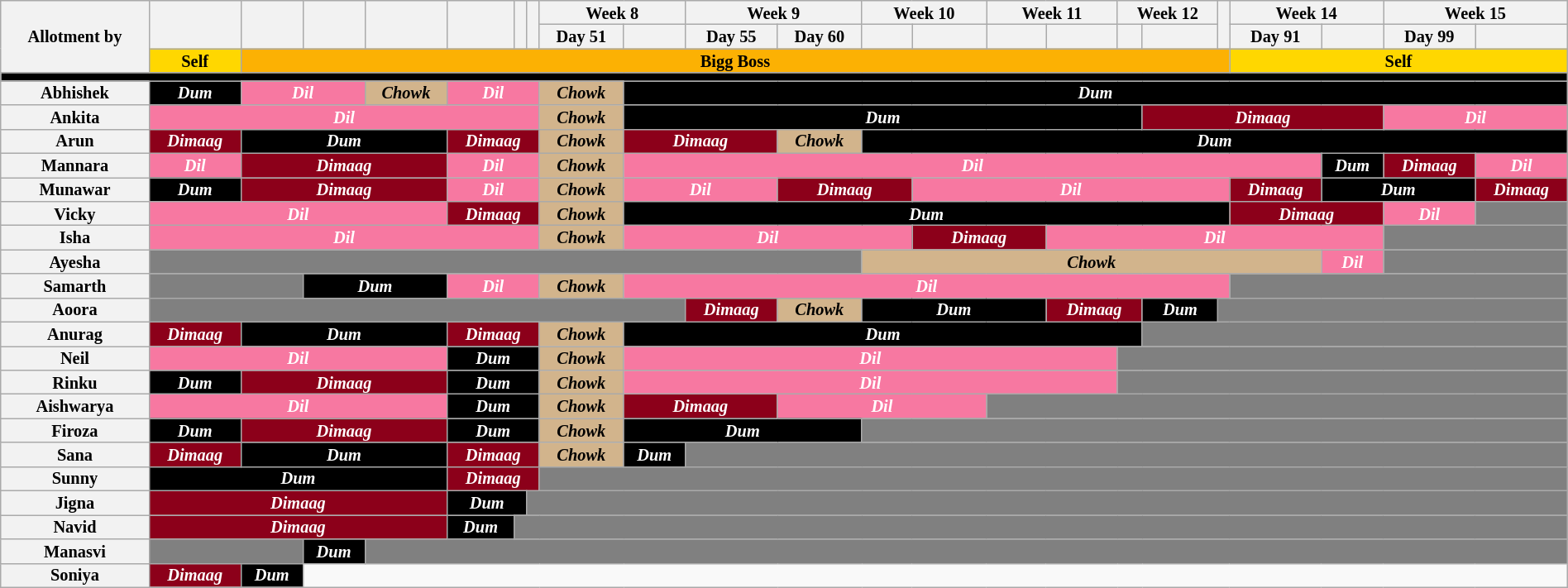<table class="wikitable" style="text-align:center; width:100%; font-size:85%; line-height:13px;">
<tr>
<th rowspan="3">Allotment by</th>
<th rowspan="2"></th>
<th rowspan="2"></th>
<th rowspan="2"></th>
<th rowspan="2"></th>
<th rowspan="2"></th>
<th rowspan="2"></th>
<th rowspan="2"></th>
<th colspan="2">Week 8</th>
<th colspan="2">Week 9</th>
<th colspan="2">Week 10</th>
<th colspan="2">Week 11</th>
<th colspan="2">Week 12</th>
<th rowspan="2"></th>
<th colspan="2">Week 14</th>
<th colspan="2">Week 15</th>
</tr>
<tr>
<th>Day 51</th>
<th></th>
<th>Day 55</th>
<th>Day 60</th>
<th></th>
<th></th>
<th></th>
<th></th>
<th></th>
<th></th>
<th>Day 91</th>
<th></th>
<th>Day 99</th>
<th></th>
</tr>
<tr>
<th style="text-align:center;background-color:gold;">Self</th>
<th colspan="17" style="text-align:center;background-color:#FCB103;">Bigg Boss</th>
<th colspan="4" style="text-align:center;background-color:gold;">Self</th>
</tr>
<tr>
<th colspan="23" style="background:#000;"></th>
</tr>
<tr>
<th>Abhishek</th>
<td style="text-align:center;color:white;background-color:#000000;"><strong><em>Dum</em></strong></td>
<td colspan="2" style="text-align:center;color:white;background-color:#F778A1;"><strong><em>Dil</em></strong></td>
<td style="text-align:center;color:Black;background-color:tan;"><strong><em>Chowk</em></strong></td>
<td colspan="3" style="text-align:center;color:white;background-color:#F778A1;"><strong><em>Dil</em></strong></td>
<td style="text-align:center;color:Black;background-color:tan;"><strong><em>Chowk</em></strong></td>
<td colspan="14" style="text-align:center;color:white;background-color:#000000;"><strong><em>Dum</em></strong></td>
</tr>
<tr>
<th>Ankita</th>
<td colspan="7" style="text-align:center;color:white;background-color:#F778A1;"><strong><em>Dil</em></strong></td>
<td style="text-align:center;color:Black;background-color:tan;"><strong><em>Chowk</em></strong></td>
<td colspan="8" style="text-align:center;color:white;background-color:#000000;"><strong><em>Dum</em></strong></td>
<td colspan="4" style="text-align:center;color:white;background-color:#8C001A;"><strong><em>Dimaag</em></strong></td>
<td colspan="2" style="text-align:center;color:white;background-color:#F778A1;"><strong><em>Dil</em></strong></td>
</tr>
<tr>
<th>Arun</th>
<td style="text-align:center;color:white;background-color:#8C001A;"><strong><em>Dimaag</em></strong></td>
<td colspan="3" style="text-align:center;color:white;background-color:#000000;"><strong><em>Dum</em></strong></td>
<td colspan="3" style="text-align:center;color:white;background-color:#8C001A;"><strong><em>Dimaag</em></strong></td>
<td style="text-align:center;color:Black;background-color:tan;"><strong><em>Chowk</em></strong></td>
<td colspan="2" style="text-align:center;color:white;background-color:#8C001A;"><strong><em>Dimaag</em></strong></td>
<td style="text-align:center;color:Black;background-color:tan;"><strong><em>Chowk</em></strong></td>
<td colspan="11" style="text-align:center;color:white;background-color:#000000;"><strong><em>Dum</em></strong></td>
</tr>
<tr>
<th>Mannara</th>
<td style="text-align:center;color:white;background-color:#F778A1;"><strong><em>Dil</em></strong></td>
<td colspan="3" style="text-align:center;color:white;background-color:#8C001A;"><strong><em>Dimaag</em></strong></td>
<td colspan="3" style="text-align:center;color:white;background-color:#F778A1;"><strong><em>Dil</em></strong></td>
<td style="text-align:center;color:Black;background-color:tan;"><strong><em>Chowk</em></strong></td>
<td colspan="11" style="text-align:center;color:white;background-color:#F778A1;"><strong><em>Dil</em></strong></td>
<td style="text-align:center;color:white;background-color:#000000;"><strong><em>Dum</em></strong></td>
<td style="text-align:center;color:white;background-color:#8C001A;"><strong><em>Dimaag</em></strong></td>
<td style="text-align:center;color:white;background-color:#F778A1;"><strong><em>Dil</em></strong></td>
</tr>
<tr>
<th>Munawar</th>
<td style="text-align:center;color:white;background-color:#000000;"><strong><em>Dum</em></strong></td>
<td colspan="3" style="text-align:center;color:white;background-color:#8C001A;"><strong><em>Dimaag</em></strong></td>
<td colspan="3" style="text-align:center;color:white;background-color:#F778A1;"><strong><em>Dil</em></strong></td>
<td style="text-align:center;color:Black;background-color:tan;"><strong><em>Chowk</em></strong></td>
<td colspan="2" style="text-align:center;color:white;background-color:#F778A1;"><strong><em>Dil</em></strong></td>
<td colspan="2" style="text-align:center;color:white;background-color:#8C001A;"><strong><em>Dimaag</em></strong></td>
<td colspan="6" style="text-align:center;color:white;background-color:#F778A1;"><strong><em>Dil</em></strong></td>
<td style="text-align:center;color:white;background-color:#8C001A;"><strong><em>Dimaag</em></strong></td>
<td colspan="2" style="text-align:center;color:white;background-color:#000000;"><strong><em>Dum</em></strong></td>
<td style="text-align:center;color:white;background-color:#8C001A;"><strong><em>Dimaag</em></strong></td>
</tr>
<tr>
<th>Vicky</th>
<td colspan="4" style="text-align:center;color:white;background-color:#F778A1;"><strong><em>Dil</em></strong></td>
<td colspan="3" style="text-align:center;color:white;background-color:#8C001A;"><strong><em>Dimaag</em></strong></td>
<td style="text-align:center;color:Black;background-color:tan;"><strong><em>Chowk</em></strong></td>
<td colspan="10" style="text-align:center;color:white;background-color:#000000;"><strong><em>Dum</em></strong></td>
<td colspan="2" style="text-align:center;color:white;background-color:#8C001A;"><strong><em>Dimaag</em></strong></td>
<td style="text-align:center;color:white;background-color:#F778A1;"><strong><em>Dil</em></strong></td>
<td bgcolor="grey"></td>
</tr>
<tr>
<th>Isha</th>
<td colspan="7" style="text-align:center;color:white;background-color:#F778A1;"><strong><em>Dil</em></strong></td>
<td style="text-align:center;color:Black;background-color:tan;"><strong><em>Chowk</em></strong></td>
<td colspan="4" style="text-align:center;color:white;background-color:#F778A1;"><strong><em>Dil</em></strong></td>
<td colspan="2" style="text-align:center;color:white;background-color:#8C001A;"><strong><em>Dimaag</em></strong></td>
<td colspan="6" style="text-align:center;color:white;background-color:#F778A1;"><strong><em>Dil</em></strong></td>
<td colspan="2" bgcolor="grey"></td>
</tr>
<tr>
<th>Ayesha</th>
<td colspan="11" bgcolor="grey"></td>
<td colspan="8" style="text-align:center;color:Black;background-color:tan;"><strong><em>Chowk</em></strong></td>
<td style="text-align:center;color:white;background-color:#F778A1;"><strong><em>Dil</em></strong></td>
<td colspan="2" bgcolor="grey"></td>
</tr>
<tr>
<th>Samarth</th>
<td colspan="2" bgcolor="grey"></td>
<td colspan="2" style="text-align:center;color:white;background-color:#000000;"><strong><em>Dum</em></strong></td>
<td colspan="3" style="text-align:center;color:white;background-color:#F778A1;"><strong><em>Dil</em></strong></td>
<td style="text-align:center;color:Black;background-color:tan;"><strong><em>Chowk</em></strong></td>
<td colspan="10" style="text-align:center;color:white;background-color:#F778A1;"><strong><em>Dil</em></strong></td>
<td colspan="4" bgcolor="grey"></td>
</tr>
<tr>
<th>Aoora</th>
<td colspan="9" bgcolor="grey"></td>
<td style="text-align:center;color:white;background-color:#8C001A;"><strong><em>Dimaag</em></strong></td>
<td style="text-align:center;color:Black;background-color:tan;"><strong><em>Chowk</em></strong></td>
<td colspan="3" style="text-align:center;color:white;background-color:#000000;"><strong><em>Dum</em></strong></td>
<td colspan="2" style="text-align:center;color:white;background-color:#8C001A;"><strong><em>Dimaag</em></strong></td>
<td style="text-align:center;color:white;background-color:#000000;"><strong><em>Dum</em></strong></td>
<td colspan="5" bgcolor="grey"></td>
</tr>
<tr>
<th>Anurag</th>
<td style="text-align:center;color:white;background-color:#8C001A;"><strong><em>Dimaag</em></strong></td>
<td colspan="3" style="text-align:center;color:white;background-color:#000000;"><strong><em>Dum</em></strong></td>
<td colspan="3" style="text-align:center;color:white;background-color:#8C001A;"><strong><em>Dimaag</em></strong></td>
<td style="text-align:center;color:Black;background-color:tan;"><strong><em>Chowk</em></strong></td>
<td colspan="8" style="text-align:center;color:white;background-color:#000000;"><strong><em>Dum</em></strong></td>
<td colspan="6" bgcolor="grey"></td>
</tr>
<tr>
<th>Neil</th>
<td colspan="4" style="text-align:center;color:white;background-color:#F778A1;"><strong><em>Dil</em></strong></td>
<td colspan="3" style="text-align:center;color:white;background-color:#000000;"><strong><em>Dum</em></strong></td>
<td style="text-align:center;color:Black;background-color:tan;"><strong><em>Chowk</em></strong></td>
<td colspan="7" style="text-align:center;color:white;background-color:#F778A1;"><strong><em>Dil</em></strong></td>
<td colspan="7" bgcolor="grey"></td>
</tr>
<tr>
<th>Rinku</th>
<td style="text-align:center;color:white;background-color:#000000;"><strong><em>Dum</em></strong></td>
<td colspan="3" style="text-align:center;color:white;background-color:#8C001A;"><strong><em>Dimaag</em></strong></td>
<td colspan="3" style="text-align:center;color:white;background-color:#000000;"><strong><em>Dum</em></strong></td>
<td style="text-align:center;color:Black;background-color:tan;"><strong><em>Chowk</em></strong></td>
<td colspan="7" style="text-align:center;color:white;background-color:#F778A1;"><strong><em>Dil</em></strong></td>
<td colspan="7" bgcolor="grey"></td>
</tr>
<tr>
<th>Aishwarya</th>
<td colspan="4" style="text-align:center;color:white;background-color:#F778A1;"><strong><em>Dil</em></strong></td>
<td colspan="3" style="text-align:center;color:white;background-color:#000000;"><strong><em>Dum</em></strong></td>
<td style="text-align:center;color:Black;background-color:tan;"><strong><em>Chowk</em></strong></td>
<td colspan="2" style="text-align:center;color:white;background-color:#8C001A;"><strong><em>Dimaag</em></strong></td>
<td colspan="3" style="text-align:center;color:white;background-color:#F778A1;"><strong><em>Dil</em></strong></td>
<td colspan="9" bgcolor="grey"></td>
</tr>
<tr>
<th>Firoza</th>
<td style="text-align:center;color:white;background-color:#000000;"><strong><em>Dum</em></strong></td>
<td colspan="3" style="text-align:center;color:white;background-color:#8C001A;"><strong><em>Dimaag</em></strong></td>
<td colspan="3" style="text-align:center;color:white;background-color:#000000;"><strong><em>Dum</em></strong></td>
<td style="text-align:center;color:Black;background-color:tan;"><strong><em>Chowk</em></strong></td>
<td colspan="3" style="text-align:center;color:white;background-color:#000000;"><strong><em>Dum</em></strong></td>
<td colspan="11" bgcolor="grey"></td>
</tr>
<tr>
<th>Sana</th>
<td style="text-align:center;color:white;background-color:#8C001A;"><strong><em>Dimaag</em></strong></td>
<td colspan="3" style="text-align:center;color:white;background-color:#000000;"><strong><em>Dum</em></strong></td>
<td colspan="3" style="text-align:center;color:white;background-color:#8C001A;"><strong><em>Dimaag</em></strong></td>
<td style="text-align:center;color:Black;background-color:tan;"><strong><em>Chowk</em></strong></td>
<td style="text-align:center;color:white;background-color:#000000;"><strong><em>Dum</em></strong></td>
<td colspan="13" bgcolor="grey"></td>
</tr>
<tr>
<th>Sunny</th>
<td colspan="4" style="text-align:center;color:white;background-color:#000000;"><strong><em>Dum</em></strong></td>
<td colspan="3" style="text-align:center;color:white;background-color:#8C001A;"><strong><em>Dimaag</em></strong></td>
<td colspan="15" bgcolor="grey"></td>
</tr>
<tr>
<th>Jigna</th>
<td colspan="4" style="text-align:center;color:white;background-color:#8C001A;"><strong><em>Dimaag</em></strong></td>
<td colspan="2" style="text-align:center;color:white;background-color:#000000;"><strong><em>Dum</em></strong></td>
<td colspan="16" bgcolor="grey"></td>
</tr>
<tr>
<th>Navid</th>
<td colspan="4" style="text-align:center;color:white;background-color:#8C001A;"><strong><em>Dimaag</em></strong></td>
<td style="text-align:center;color:white;background-color:#000000;"><strong><em>Dum</em></strong></td>
<td colspan="17" bgcolor="grey"></td>
</tr>
<tr>
<th>Manasvi</th>
<td colspan="2" bgcolor="grey"></td>
<td style="text-align:center;color:white;background-color:#000000;"><strong><em>Dum</em></strong></td>
<td colspan="19" bgcolor="grey"></td>
</tr>
<tr>
<th>Soniya</th>
<td style="text-align:center;color:white;background-color:#8C001A;"><strong><em>Dimaag</em></strong></td>
<td style="text-align:center;color:white;background-color:#000000;"><strong><em>Dum</em></strong></td>
</tr>
</table>
